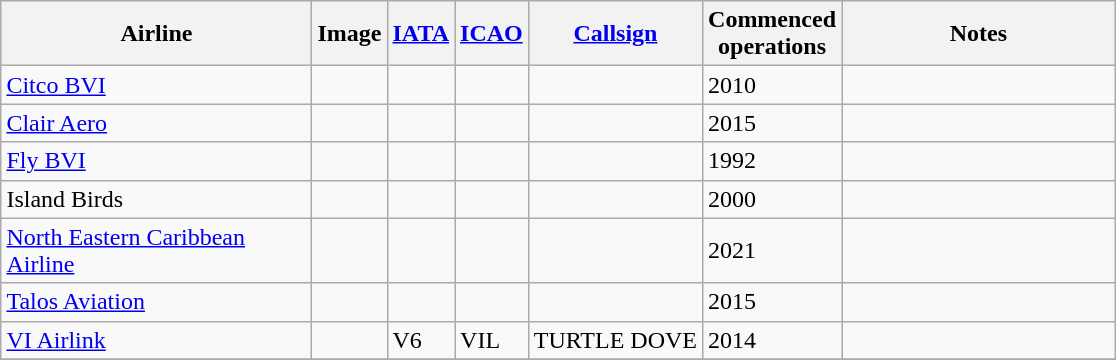<table class="wikitable sortable" style="border-collapse:collapse; margin:auto;" border="1" cellpadding="3">
<tr valign="middle">
<th style="width:200px;">Airline</th>
<th>Image</th>
<th><a href='#'>IATA</a></th>
<th><a href='#'>ICAO</a></th>
<th><a href='#'>Callsign</a></th>
<th>Commenced<br>operations</th>
<th style="width:175px;">Notes</th>
</tr>
<tr>
<td><a href='#'>Citco BVI</a></td>
<td></td>
<td></td>
<td></td>
<td></td>
<td>2010</td>
<td></td>
</tr>
<tr>
<td><a href='#'>Clair Aero</a></td>
<td></td>
<td></td>
<td></td>
<td></td>
<td>2015</td>
<td></td>
</tr>
<tr>
<td><a href='#'>Fly BVI</a></td>
<td></td>
<td></td>
<td></td>
<td></td>
<td>1992</td>
<td></td>
</tr>
<tr>
<td>Island Birds</td>
<td></td>
<td></td>
<td></td>
<td></td>
<td>2000</td>
<td></td>
</tr>
<tr>
<td><a href='#'>North Eastern Caribbean Airline</a></td>
<td></td>
<td></td>
<td></td>
<td></td>
<td>2021</td>
<td></td>
</tr>
<tr>
<td><a href='#'>Talos Aviation</a></td>
<td></td>
<td></td>
<td></td>
<td></td>
<td>2015</td>
<td></td>
</tr>
<tr>
<td><a href='#'>VI Airlink</a></td>
<td></td>
<td>V6</td>
<td>VIL</td>
<td>TURTLE DOVE</td>
<td>2014</td>
<td></td>
</tr>
<tr>
</tr>
</table>
